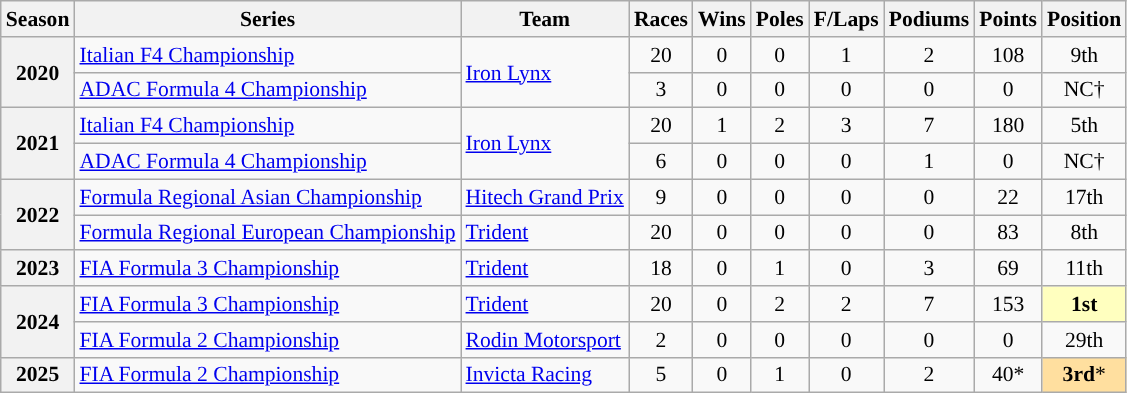<table class="wikitable" style="font-size: 90%; text-align:center;">
<tr>
<th scope="col">Season</th>
<th scope="col">Series</th>
<th scope="col">Team</th>
<th scope="col">Races</th>
<th scope="col">Wins</th>
<th scope="col">Poles</th>
<th scope="col">F/Laps</th>
<th scope="col">Podiums</th>
<th scope="col">Points</th>
<th scope="col">Position</th>
</tr>
<tr>
<th scope="row" rowspan="2">2020</th>
<td style="text-align:left;"><a href='#'>Italian F4 Championship</a></td>
<td style="text-align:left;" rowspan="2"><a href='#'>Iron Lynx</a></td>
<td>20</td>
<td>0</td>
<td>0</td>
<td>1</td>
<td>2</td>
<td>108</td>
<td>9th</td>
</tr>
<tr>
<td style="text-align:left;"><a href='#'>ADAC Formula 4 Championship</a></td>
<td>3</td>
<td>0</td>
<td>0</td>
<td>0</td>
<td>0</td>
<td>0</td>
<td>NC†</td>
</tr>
<tr>
<th scope="row" rowspan="2">2021</th>
<td style="text-align:left;"><a href='#'>Italian F4 Championship</a></td>
<td style="text-align:left;" rowspan="2"><a href='#'>Iron Lynx</a></td>
<td>20</td>
<td>1</td>
<td>2</td>
<td>3</td>
<td>7</td>
<td>180</td>
<td>5th</td>
</tr>
<tr>
<td style="text-align:left;"><a href='#'>ADAC Formula 4 Championship</a></td>
<td>6</td>
<td>0</td>
<td>0</td>
<td>0</td>
<td>1</td>
<td>0</td>
<td>NC†</td>
</tr>
<tr>
<th scope="row" rowspan="2">2022</th>
<td style="text-align:left;"><a href='#'>Formula Regional Asian Championship</a></td>
<td style="text-align:left;"><a href='#'>Hitech Grand Prix</a></td>
<td>9</td>
<td>0</td>
<td>0</td>
<td>0</td>
<td>0</td>
<td>22</td>
<td>17th</td>
</tr>
<tr>
<td style="text-align:left;"><a href='#'>Formula Regional European Championship</a></td>
<td style="text-align:left;"><a href='#'>Trident</a></td>
<td>20</td>
<td>0</td>
<td>0</td>
<td>0</td>
<td>0</td>
<td>83</td>
<td>8th</td>
</tr>
<tr>
<th scope="row">2023</th>
<td style="text-align:left;"><a href='#'>FIA Formula 3 Championship</a></td>
<td style="text-align:left;"><a href='#'>Trident</a></td>
<td>18</td>
<td>0</td>
<td>1</td>
<td>0</td>
<td>3</td>
<td>69</td>
<td>11th</td>
</tr>
<tr>
<th scope="row" rowspan="2">2024</th>
<td style="text-align:left;"><a href='#'>FIA Formula 3 Championship</a></td>
<td style="text-align:left;"><a href='#'>Trident</a></td>
<td>20</td>
<td>0</td>
<td>2</td>
<td>2</td>
<td>7</td>
<td>153</td>
<td style="background:#FFFFBF;"><strong>1st</strong></td>
</tr>
<tr>
<td style="text-align:left;"><a href='#'>FIA Formula 2 Championship</a></td>
<td style="text-align:left;"><a href='#'>Rodin Motorsport</a></td>
<td>2</td>
<td>0</td>
<td>0</td>
<td>0</td>
<td>0</td>
<td>0</td>
<td>29th</td>
</tr>
<tr>
<th scope="row">2025</th>
<td style="text-align:left;"><a href='#'>FIA Formula 2 Championship</a></td>
<td style="text-align:left;"><a href='#'>Invicta Racing</a></td>
<td>5</td>
<td>0</td>
<td>1</td>
<td>0</td>
<td>2</td>
<td>40*</td>
<td style="background:#FFDF9F;"><strong>3rd</strong>*</td>
</tr>
</table>
